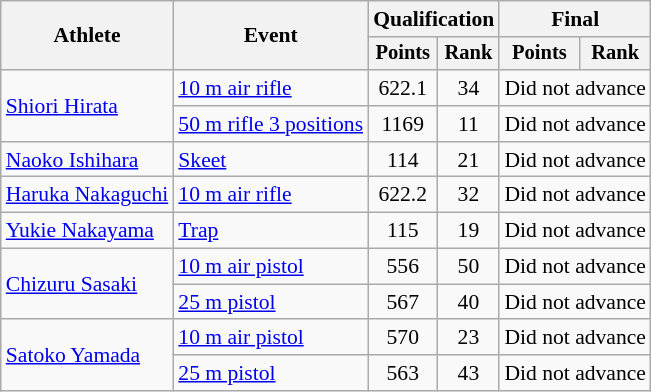<table class="wikitable" style="font-size:90%">
<tr>
<th rowspan="2">Athlete</th>
<th rowspan="2">Event</th>
<th colspan=2>Qualification</th>
<th colspan=2>Final</th>
</tr>
<tr style="font-size:95%">
<th>Points</th>
<th>Rank</th>
<th>Points</th>
<th>Rank</th>
</tr>
<tr align=center>
<td align=left rowspan=2><a href='#'>Shiori Hirata</a></td>
<td align=left><a href='#'>10 m air rifle</a></td>
<td>622.1</td>
<td>34</td>
<td colspan=2>Did not advance</td>
</tr>
<tr align=center>
<td align=left><a href='#'>50 m rifle 3 positions</a></td>
<td>1169</td>
<td>11</td>
<td colspan=2>Did not advance</td>
</tr>
<tr align=center>
<td align=left><a href='#'>Naoko Ishihara</a></td>
<td align=left><a href='#'>Skeet</a></td>
<td>114</td>
<td>21</td>
<td colspan=2>Did not advance</td>
</tr>
<tr align=center>
<td align=left><a href='#'>Haruka Nakaguchi</a></td>
<td align=left><a href='#'>10 m air rifle</a></td>
<td>622.2</td>
<td>32</td>
<td colspan=2>Did not advance</td>
</tr>
<tr align=center>
<td align=left><a href='#'>Yukie Nakayama</a></td>
<td align=left><a href='#'>Trap</a></td>
<td>115</td>
<td>19</td>
<td colspan=2>Did not advance</td>
</tr>
<tr align=center>
<td align=left rowspan=2><a href='#'>Chizuru Sasaki</a></td>
<td align=left><a href='#'>10 m air pistol</a></td>
<td>556</td>
<td>50</td>
<td colspan=2>Did not advance</td>
</tr>
<tr align=center>
<td align=left><a href='#'>25 m pistol</a></td>
<td>567</td>
<td>40</td>
<td colspan=2>Did not advance</td>
</tr>
<tr align=center>
<td align=left rowspan=2><a href='#'>Satoko Yamada</a></td>
<td align=left><a href='#'>10 m air pistol</a></td>
<td>570</td>
<td>23</td>
<td colspan=2>Did not advance</td>
</tr>
<tr align=center>
<td align=left><a href='#'>25 m pistol</a></td>
<td>563</td>
<td>43</td>
<td colspan=2>Did not advance</td>
</tr>
</table>
